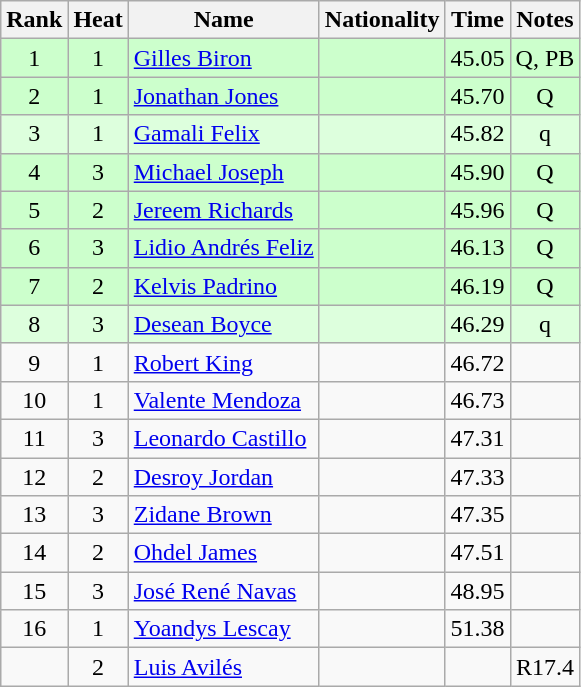<table class="wikitable sortable" style="text-align:center">
<tr>
<th>Rank</th>
<th>Heat</th>
<th>Name</th>
<th>Nationality</th>
<th>Time</th>
<th>Notes</th>
</tr>
<tr bgcolor=ccffcc>
<td>1</td>
<td>1</td>
<td align=left><a href='#'>Gilles Biron</a></td>
<td align=left></td>
<td>45.05</td>
<td>Q, PB</td>
</tr>
<tr bgcolor=ccffcc>
<td>2</td>
<td>1</td>
<td align=left><a href='#'>Jonathan Jones</a></td>
<td align=left></td>
<td>45.70</td>
<td>Q</td>
</tr>
<tr bgcolor=ddffdd>
<td>3</td>
<td>1</td>
<td align=left><a href='#'>Gamali Felix</a></td>
<td align=left></td>
<td>45.82</td>
<td>q</td>
</tr>
<tr bgcolor=ccffcc>
<td>4</td>
<td>3</td>
<td align=left><a href='#'>Michael Joseph</a></td>
<td align=left></td>
<td>45.90</td>
<td>Q</td>
</tr>
<tr bgcolor=ccffcc>
<td>5</td>
<td>2</td>
<td align=left><a href='#'>Jereem Richards</a></td>
<td align=left></td>
<td>45.96</td>
<td>Q</td>
</tr>
<tr bgcolor=ccffcc>
<td>6</td>
<td>3</td>
<td align=left><a href='#'>Lidio Andrés Feliz</a></td>
<td align=left></td>
<td>46.13</td>
<td>Q</td>
</tr>
<tr bgcolor=ccffcc>
<td>7</td>
<td>2</td>
<td align=left><a href='#'>Kelvis Padrino</a></td>
<td align=left></td>
<td>46.19</td>
<td>Q</td>
</tr>
<tr bgcolor=ddffdd>
<td>8</td>
<td>3</td>
<td align=left><a href='#'>Desean Boyce</a></td>
<td align=left></td>
<td>46.29</td>
<td>q</td>
</tr>
<tr>
<td>9</td>
<td>1</td>
<td align=left><a href='#'>Robert King</a></td>
<td align=left></td>
<td>46.72</td>
<td></td>
</tr>
<tr>
<td>10</td>
<td>1</td>
<td align=left><a href='#'>Valente Mendoza</a></td>
<td align=left></td>
<td>46.73</td>
<td></td>
</tr>
<tr>
<td>11</td>
<td>3</td>
<td align=left><a href='#'>Leonardo Castillo</a></td>
<td align=left></td>
<td>47.31</td>
<td></td>
</tr>
<tr>
<td>12</td>
<td>2</td>
<td align=left><a href='#'>Desroy Jordan</a></td>
<td align=left></td>
<td>47.33</td>
<td></td>
</tr>
<tr>
<td>13</td>
<td>3</td>
<td align=left><a href='#'>Zidane Brown</a></td>
<td align=left></td>
<td>47.35</td>
<td></td>
</tr>
<tr>
<td>14</td>
<td>2</td>
<td align=left><a href='#'>Ohdel James</a></td>
<td align=left></td>
<td>47.51</td>
<td></td>
</tr>
<tr>
<td>15</td>
<td>3</td>
<td align=left><a href='#'>José René Navas</a></td>
<td align=left></td>
<td>48.95</td>
<td></td>
</tr>
<tr>
<td>16</td>
<td>1</td>
<td align=left><a href='#'>Yoandys Lescay</a></td>
<td align=left></td>
<td>51.38</td>
<td></td>
</tr>
<tr>
<td></td>
<td>2</td>
<td align=left><a href='#'>Luis Avilés</a></td>
<td align=left></td>
<td></td>
<td>R17.4</td>
</tr>
</table>
